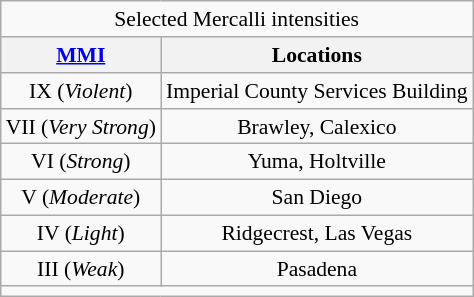<table class="wikitable" style="float: right; text-align: center; font-size:90%;">
<tr>
<td colspan="2" style="text-align: center;">Selected Mercalli intensities</td>
</tr>
<tr>
<th><a href='#'>MMI</a></th>
<th>Locations</th>
</tr>
<tr>
<td>IX (<em>Violent</em>)</td>
<td>Imperial County Services Building</td>
</tr>
<tr>
<td>VII (<em>Very Strong</em>)</td>
<td>Brawley, Calexico</td>
</tr>
<tr>
<td>VI (<em>Strong</em>)</td>
<td>Yuma, Holtville</td>
</tr>
<tr>
<td>V (<em>Moderate</em>)</td>
<td>San Diego</td>
</tr>
<tr>
<td>IV (<em>Light</em>)</td>
<td>Ridgecrest, Las Vegas</td>
</tr>
<tr>
<td>III (<em>Weak</em>)</td>
<td>Pasadena</td>
</tr>
<tr>
<td colspan="3" style="text-align: center;"><small></small></td>
</tr>
</table>
